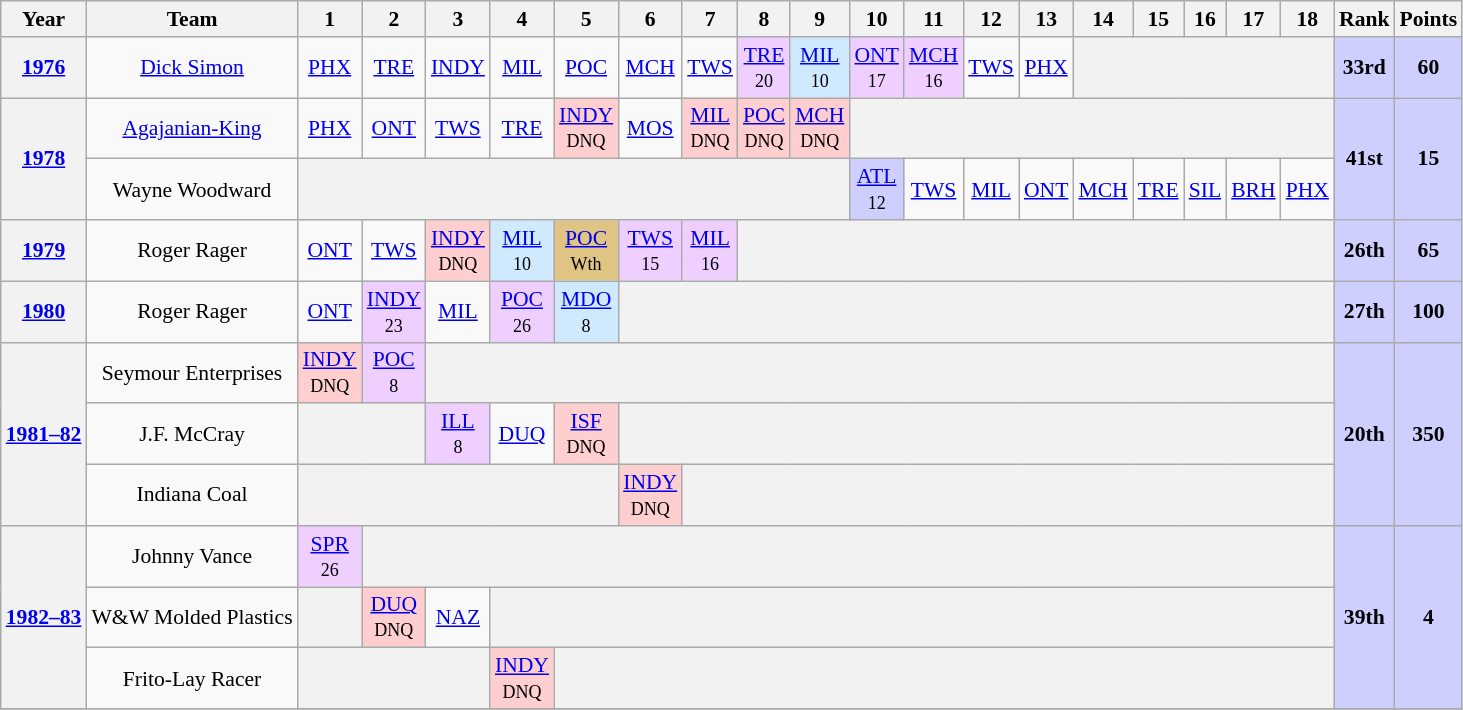<table class="wikitable" style="text-align:center; font-size:90%">
<tr>
<th>Year</th>
<th>Team</th>
<th>1</th>
<th>2</th>
<th>3</th>
<th>4</th>
<th>5</th>
<th>6</th>
<th>7</th>
<th>8</th>
<th>9</th>
<th>10</th>
<th>11</th>
<th>12</th>
<th>13</th>
<th>14</th>
<th>15</th>
<th>16</th>
<th>17</th>
<th>18</th>
<th>Rank</th>
<th>Points</th>
</tr>
<tr>
<th><a href='#'>1976</a></th>
<td><a href='#'>Dick Simon</a></td>
<td><a href='#'>PHX</a></td>
<td><a href='#'>TRE</a></td>
<td><a href='#'>INDY</a></td>
<td><a href='#'>MIL</a></td>
<td><a href='#'>POC</a></td>
<td><a href='#'>MCH</a></td>
<td><a href='#'>TWS</a></td>
<td style="background:#EFCFFF;"><a href='#'>TRE</a><br><small>20</small></td>
<td style="background:#CFEAFF;"><a href='#'>MIL</a><br><small>10</small></td>
<td style="background:#EFCFFF;"><a href='#'>ONT</a><br><small>17</small></td>
<td style="background:#EFCFFF;"><a href='#'>MCH</a><br><small>16</small></td>
<td><a href='#'>TWS</a></td>
<td><a href='#'>PHX</a></td>
<th colspan=5></th>
<th style="background:#CFCFFF;">33rd</th>
<th style="background:#CFCFFF;">60</th>
</tr>
<tr>
<th rowspan=2><a href='#'>1978</a></th>
<td><a href='#'>Agajanian-King</a></td>
<td><a href='#'>PHX</a></td>
<td><a href='#'>ONT</a></td>
<td><a href='#'>TWS</a></td>
<td><a href='#'>TRE</a></td>
<td style="background:#FFCFCF;"><a href='#'>INDY</a><br><small>DNQ</small></td>
<td><a href='#'>MOS</a></td>
<td style="background:#FFCFCF;"><a href='#'>MIL</a><br><small>DNQ</small></td>
<td style="background:#FFCFCF;"><a href='#'>POC</a><br><small>DNQ</small></td>
<td style="background:#FFCFCF;"><a href='#'>MCH</a><br><small>DNQ</small></td>
<th colspan=9></th>
<th rowspan=2 style="background:#CFCFFF;">41st</th>
<th rowspan=2 style="background:#CFCFFF;">15</th>
</tr>
<tr>
<td>Wayne Woodward</td>
<th colspan=9></th>
<td style="background:#CFCFFF;"><a href='#'>ATL</a><br><small>12</small></td>
<td><a href='#'>TWS</a></td>
<td><a href='#'>MIL</a></td>
<td><a href='#'>ONT</a></td>
<td><a href='#'>MCH</a></td>
<td><a href='#'>TRE</a></td>
<td><a href='#'>SIL</a></td>
<td><a href='#'>BRH</a></td>
<td><a href='#'>PHX</a></td>
</tr>
<tr>
<th><a href='#'>1979</a></th>
<td>Roger Rager</td>
<td><a href='#'>ONT</a></td>
<td><a href='#'>TWS</a></td>
<td style="background:#FFCFCF;"><a href='#'>INDY</a><br><small>DNQ</small></td>
<td style="background:#CFEAFF;"><a href='#'>MIL</a><br><small>10</small></td>
<td style="background:#DFC484;"><a href='#'>POC</a><br><small>Wth</small></td>
<td style="background:#EFCFFF;"><a href='#'>TWS</a><br><small>15</small></td>
<td style="background:#EFCFFF;"><a href='#'>MIL</a><br><small>16</small></td>
<th colspan=11></th>
<th style="background:#CFCFFF;">26th</th>
<th style="background:#CFCFFF;">65</th>
</tr>
<tr>
<th><a href='#'>1980</a></th>
<td>Roger Rager</td>
<td><a href='#'>ONT</a></td>
<td style="background:#EFCFFF;"><a href='#'>INDY</a><br><small>23</small></td>
<td><a href='#'>MIL</a></td>
<td style="background:#EFCFFF;"><a href='#'>POC</a><br><small>26</small></td>
<td style="background:#CFEAFF;"><a href='#'>MDO</a><br><small>8</small></td>
<th colspan=13></th>
<th style="background:#CFCFFF;">27th</th>
<th style="background:#CFCFFF;">100</th>
</tr>
<tr>
<th rowspan=3><a href='#'>1981–82</a></th>
<td>Seymour Enterprises</td>
<td style="background:#FFCFCF;"><a href='#'>INDY</a><br><small>DNQ</small></td>
<td style="background:#EFCFFF;"><a href='#'>POC</a><br><small>8</small></td>
<th colspan=16></th>
<th rowspan=3 style="background:#CFCFFF;">20th</th>
<th rowspan=3 style="background:#CFCFFF;">350</th>
</tr>
<tr>
<td>J.F. McCray</td>
<th colspan=2></th>
<td style="background:#EFCFFF;"><a href='#'>ILL</a><br><small>8</small></td>
<td><a href='#'>DUQ</a></td>
<td style="background:#FFCFCF;"><a href='#'>ISF</a><br><small>DNQ</small></td>
<th colspan=13></th>
</tr>
<tr>
<td>Indiana Coal</td>
<th colspan=5></th>
<td style="background:#FFCFCF;"><a href='#'>INDY</a><br><small>DNQ</small></td>
<th colspan=12></th>
</tr>
<tr>
<th rowspan=3><a href='#'>1982–83</a></th>
<td>Johnny Vance</td>
<td style="background:#EFCFFF;"><a href='#'>SPR</a><br><small>26</small></td>
<th colspan=17></th>
<th rowspan=3 style="background:#CFCFFF;">39th</th>
<th rowspan=3 style="background:#CFCFFF;">4</th>
</tr>
<tr>
<td>W&W Molded Plastics</td>
<th></th>
<td style="background:#FFCFCF;"><a href='#'>DUQ</a><br><small>DNQ</small></td>
<td><a href='#'>NAZ</a></td>
<th colspan=15></th>
</tr>
<tr>
<td>Frito-Lay Racer</td>
<th colspan=3></th>
<td style="background:#FFCFCF;"><a href='#'>INDY</a><br><small>DNQ</small></td>
<th colspan=14></th>
</tr>
<tr>
</tr>
</table>
